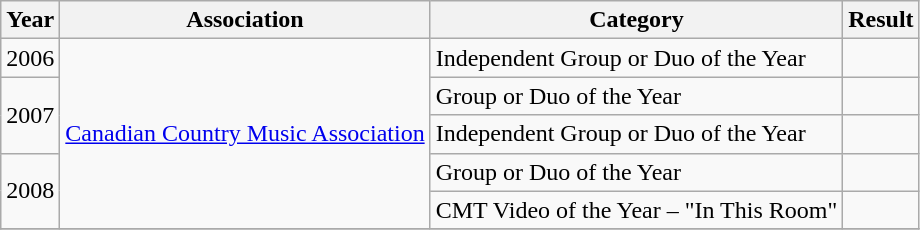<table class="wikitable">
<tr>
<th>Year</th>
<th>Association</th>
<th>Category</th>
<th>Result</th>
</tr>
<tr>
<td>2006</td>
<td rowspan="5"><a href='#'>Canadian Country Music Association</a></td>
<td>Independent Group or Duo of the Year</td>
<td></td>
</tr>
<tr>
<td rowspan="2">2007</td>
<td>Group or Duo of the Year</td>
<td></td>
</tr>
<tr>
<td>Independent Group or Duo of the Year</td>
<td></td>
</tr>
<tr>
<td rowspan="2">2008</td>
<td>Group or Duo of the Year</td>
<td></td>
</tr>
<tr>
<td>CMT Video of the Year – "In This Room"</td>
<td></td>
</tr>
<tr>
</tr>
</table>
